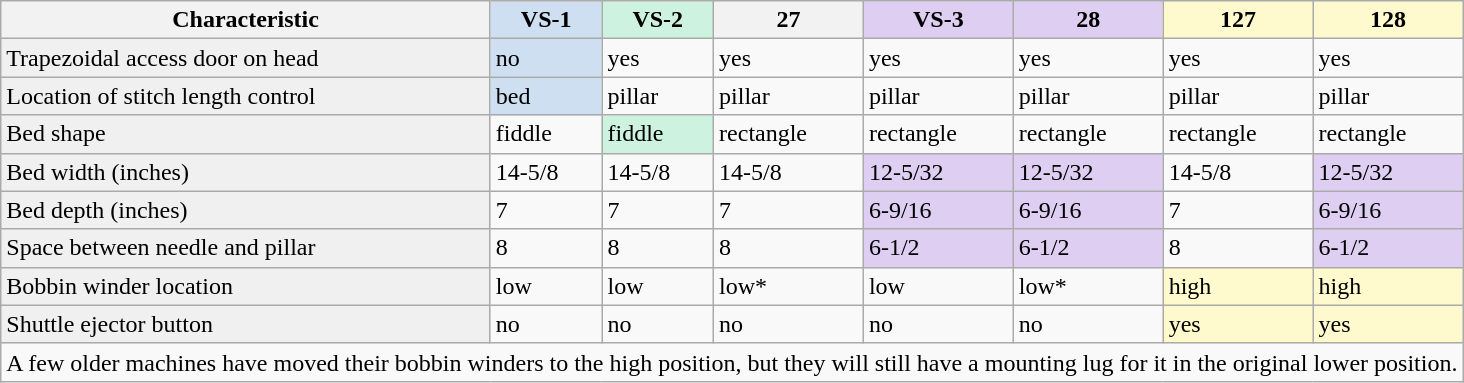<table border="1" class="wikitable" align="center">
<tr>
<th>Characteristic</th>
<th style="background:#cedff2">VS-1</th>
<th style="background:#cef2e0">VS-2</th>
<th>27</th>
<th style="background:#ddcef2">VS-3</th>
<th style="background:#ddcef2">28</th>
<th style="background:#FFFACD">127</th>
<th style="background:#FFFACD">128</th>
</tr>
<tr>
<td style="background:#f0f0f0">Trapezoidal access door on head</td>
<td style="background:#cedff2">no</td>
<td>yes</td>
<td>yes</td>
<td>yes</td>
<td>yes</td>
<td>yes</td>
<td>yes</td>
</tr>
<tr>
<td style="background:#f0f0f0">Location of stitch length control</td>
<td style="background:#cedff2">bed</td>
<td>pillar</td>
<td>pillar</td>
<td>pillar</td>
<td>pillar</td>
<td>pillar</td>
<td>pillar</td>
</tr>
<tr>
<td style="background:#f0f0f0">Bed shape</td>
<td>fiddle</td>
<td style="background:#cef2e0">fiddle</td>
<td>rectangle</td>
<td>rectangle</td>
<td>rectangle</td>
<td>rectangle</td>
<td>rectangle</td>
</tr>
<tr>
<td style="background:#f0f0f0">Bed width (inches)</td>
<td>14-5/8</td>
<td>14-5/8</td>
<td>14-5/8</td>
<td style="background:#ddcef2">12-5/32</td>
<td style="background:#ddcef2">12-5/32</td>
<td>14-5/8</td>
<td style="background:#ddcef2">12-5/32</td>
</tr>
<tr>
<td style="background:#f0f0f0">Bed depth (inches)</td>
<td>7</td>
<td>7</td>
<td>7</td>
<td style="background:#ddcef2">6-9/16</td>
<td style="background:#ddcef2">6-9/16</td>
<td>7</td>
<td style="background:#ddcef2">6-9/16</td>
</tr>
<tr>
<td style="background:#f0f0f0">Space between needle and pillar</td>
<td>8</td>
<td>8</td>
<td>8</td>
<td style="background:#ddcef2">6-1/2</td>
<td style="background:#ddcef2">6-1/2</td>
<td>8</td>
<td style="background:#ddcef2">6-1/2</td>
</tr>
<tr>
<td style="background:#f0f0f0">Bobbin winder location</td>
<td>low</td>
<td>low</td>
<td>low*</td>
<td>low</td>
<td>low*</td>
<td style="background:#FFFACD">high</td>
<td style="background:#FFFACD">high</td>
</tr>
<tr>
<td style="background:#f0f0f0">Shuttle ejector button</td>
<td>no</td>
<td>no</td>
<td>no</td>
<td>no</td>
<td>no</td>
<td style="background:#FFFACD">yes</td>
<td style="background:#FFFACD">yes</td>
</tr>
<tr>
<td colspan="8"> A few older machines have moved their bobbin winders to the high position, but they will still have a mounting lug for it in the original lower position.</td>
</tr>
</table>
